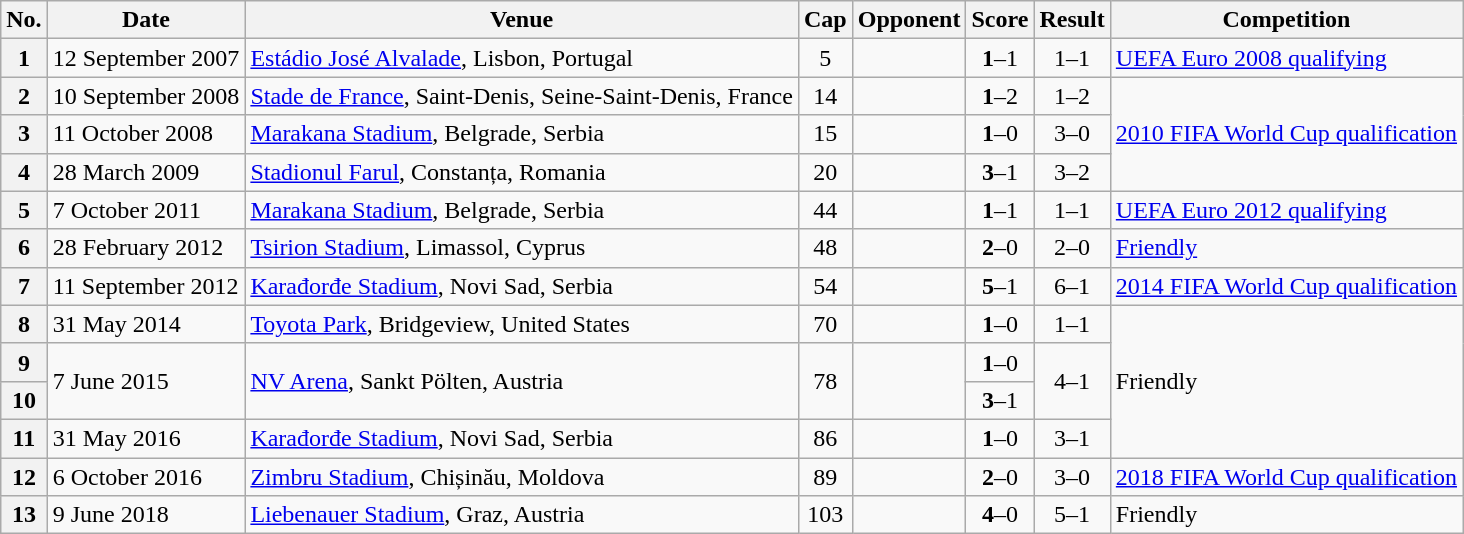<table class="wikitable sortable plainrowheaders">
<tr>
<th scope=col>No.</th>
<th scope=col data-sort-type=date>Date</th>
<th scope=col>Venue</th>
<th scope=col>Cap</th>
<th scope=col>Opponent</th>
<th scope=col>Score</th>
<th scope=col>Result</th>
<th scope=col>Competition</th>
</tr>
<tr>
<th scope=row>1</th>
<td>12 September 2007</td>
<td><a href='#'>Estádio José Alvalade</a>, Lisbon, Portugal</td>
<td align=center>5</td>
<td></td>
<td align=center><strong>1</strong>–1</td>
<td align=center>1–1</td>
<td><a href='#'>UEFA Euro 2008 qualifying</a></td>
</tr>
<tr>
<th scope=row>2</th>
<td>10 September 2008</td>
<td><a href='#'>Stade de France</a>, Saint-Denis, Seine-Saint-Denis, France</td>
<td align=center>14</td>
<td></td>
<td align=center><strong>1</strong>–2</td>
<td align=center>1–2</td>
<td rowspan=3><a href='#'>2010 FIFA World Cup qualification</a></td>
</tr>
<tr>
<th scope=row>3</th>
<td>11 October 2008</td>
<td><a href='#'>Marakana Stadium</a>, Belgrade, Serbia</td>
<td align=center>15</td>
<td></td>
<td align=center><strong>1</strong>–0</td>
<td align=center>3–0</td>
</tr>
<tr>
<th scope=row>4</th>
<td>28 March 2009</td>
<td><a href='#'>Stadionul Farul</a>, Constanța, Romania</td>
<td align=center>20</td>
<td></td>
<td align=center><strong>3</strong>–1</td>
<td align=center>3–2</td>
</tr>
<tr>
<th scope=row>5</th>
<td>7 October 2011</td>
<td><a href='#'>Marakana Stadium</a>, Belgrade, Serbia</td>
<td align=center>44</td>
<td></td>
<td align=center><strong>1</strong>–1</td>
<td align=center>1–1</td>
<td><a href='#'>UEFA Euro 2012 qualifying</a></td>
</tr>
<tr>
<th scope=row>6</th>
<td>28 February 2012</td>
<td><a href='#'>Tsirion Stadium</a>, Limassol, Cyprus</td>
<td align=center>48</td>
<td></td>
<td align=center><strong>2</strong>–0</td>
<td align=center>2–0</td>
<td><a href='#'>Friendly</a></td>
</tr>
<tr>
<th scope=row>7</th>
<td>11 September 2012</td>
<td><a href='#'>Karađorđe Stadium</a>, Novi Sad, Serbia</td>
<td align=center>54</td>
<td></td>
<td align=center><strong>5</strong>–1</td>
<td align=center>6–1</td>
<td><a href='#'>2014 FIFA World Cup qualification</a></td>
</tr>
<tr>
<th scope=row>8</th>
<td>31 May 2014</td>
<td><a href='#'>Toyota Park</a>, Bridgeview, United States</td>
<td align=center>70</td>
<td></td>
<td align=center><strong>1</strong>–0</td>
<td align=center>1–1</td>
<td rowspan=4>Friendly</td>
</tr>
<tr>
<th scope=row>9</th>
<td rowspan=2>7 June 2015</td>
<td rowspan=2><a href='#'>NV Arena</a>, Sankt Pölten, Austria</td>
<td rowspan=2 align=center>78</td>
<td rowspan=2></td>
<td align=center><strong>1</strong>–0</td>
<td rowspan=2 align=center>4–1</td>
</tr>
<tr>
<th scope=row>10</th>
<td align=center><strong>3</strong>–1</td>
</tr>
<tr>
<th scope=row>11</th>
<td>31 May 2016</td>
<td><a href='#'>Karađorđe Stadium</a>, Novi Sad, Serbia</td>
<td align=center>86</td>
<td></td>
<td align=center><strong>1</strong>–0</td>
<td align=center>3–1</td>
</tr>
<tr>
<th scope=row>12</th>
<td>6 October 2016</td>
<td><a href='#'>Zimbru Stadium</a>, Chișinău, Moldova</td>
<td align=center>89</td>
<td></td>
<td align=center><strong>2</strong>–0</td>
<td align=center>3–0</td>
<td><a href='#'>2018 FIFA World Cup qualification</a></td>
</tr>
<tr>
<th scope=row>13</th>
<td>9 June 2018</td>
<td><a href='#'>Liebenauer Stadium</a>, Graz, Austria</td>
<td align=center>103</td>
<td></td>
<td align=center><strong>4</strong>–0</td>
<td align=center>5–1</td>
<td>Friendly</td>
</tr>
</table>
